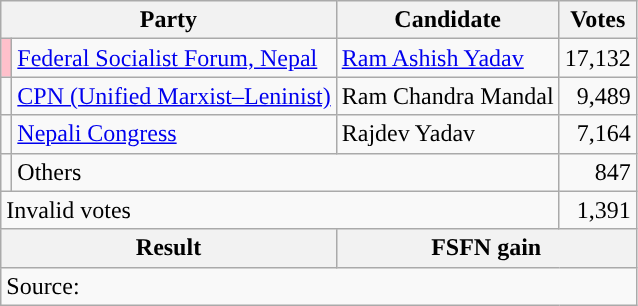<table class="wikitable">
<tr>
<th colspan="2">Party</th>
<th>Candidate</th>
<th>Votes</th>
</tr>
<tr>
<td style="background-color:#ffc0cb"></td>
<td><a href='#'>Federal Socialist Forum, Nepal</a></td>
<td><a href='#'>Ram Ashish Yadav</a></td>
<td style="text-align:right">17,132</td>
</tr>
<tr>
<td style="background-color:"></td>
<td><a href='#'>CPN (Unified Marxist–Leninist)</a></td>
<td>Ram Chandra Mandal</td>
<td style="text-align:right">9,489</td>
</tr>
<tr>
<td style="background-color:"></td>
<td><a href='#'>Nepali Congress</a></td>
<td>Rajdev Yadav</td>
<td style="text-align:right">7,164</td>
</tr>
<tr>
<td></td>
<td colspan="2">Others</td>
<td style="text-align:right">847</td>
</tr>
<tr>
<td colspan="3">Invalid votes</td>
<td style="text-align:right">1,391</td>
</tr>
<tr>
<th colspan="2">Result</th>
<th colspan="2">FSFN gain</th>
</tr>
<tr>
<td colspan="4">Source: </td>
</tr>
</table>
